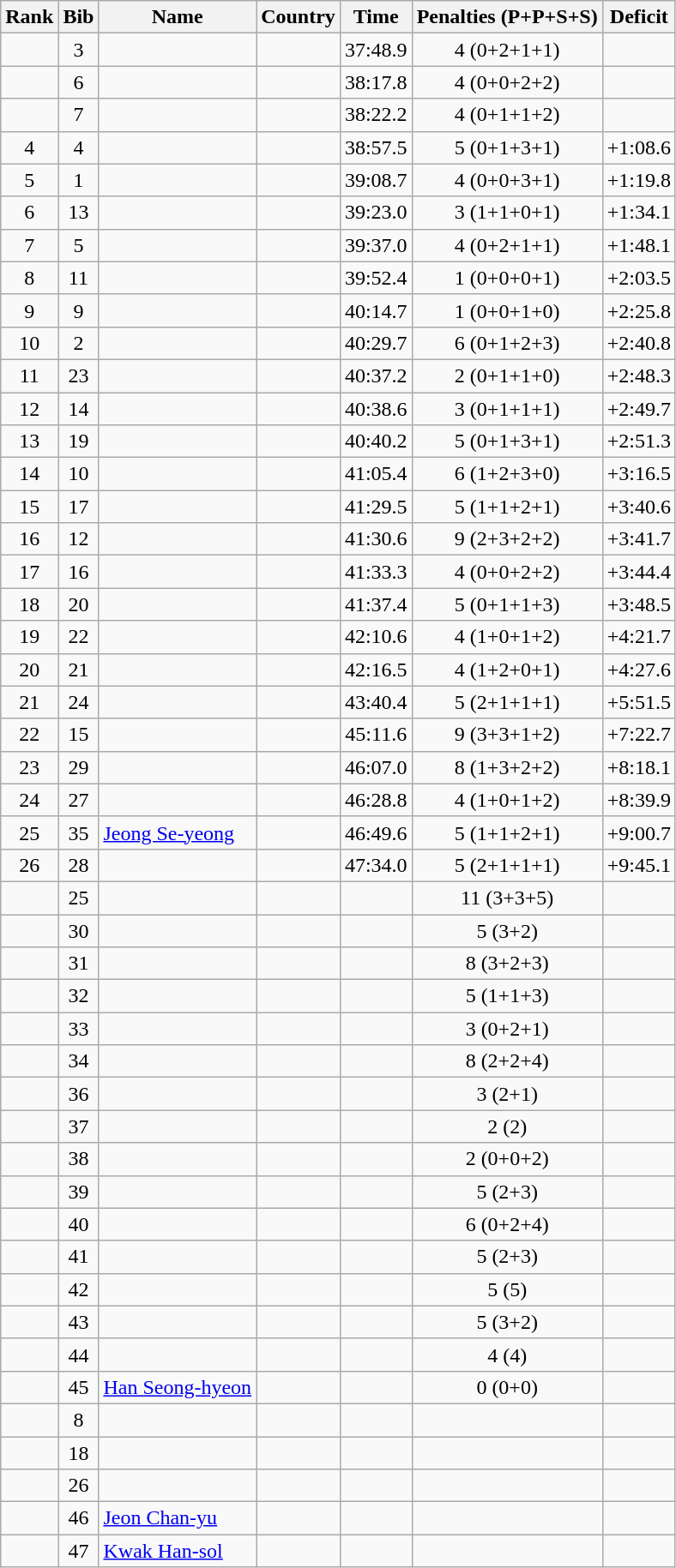<table class="wikitable sortable" style="text-align:center">
<tr>
<th>Rank</th>
<th>Bib</th>
<th>Name</th>
<th>Country</th>
<th>Time</th>
<th>Penalties (P+P+S+S)</th>
<th>Deficit</th>
</tr>
<tr>
<td></td>
<td>3</td>
<td align=left></td>
<td align=left></td>
<td>37:48.9</td>
<td>4 (0+2+1+1)</td>
<td></td>
</tr>
<tr>
<td></td>
<td>6</td>
<td align=left></td>
<td align=left></td>
<td>38:17.8</td>
<td>4 (0+0+2+2)</td>
<td></td>
</tr>
<tr>
<td></td>
<td>7</td>
<td align=left></td>
<td align=left></td>
<td>38:22.2</td>
<td>4 (0+1+1+2)</td>
<td></td>
</tr>
<tr>
<td>4</td>
<td>4</td>
<td align=left></td>
<td align=left></td>
<td>38:57.5</td>
<td>5 (0+1+3+1)</td>
<td>+1:08.6</td>
</tr>
<tr>
<td>5</td>
<td>1</td>
<td align=left></td>
<td align=left></td>
<td>39:08.7</td>
<td>4 (0+0+3+1)</td>
<td>+1:19.8</td>
</tr>
<tr>
<td>6</td>
<td>13</td>
<td align=left></td>
<td align=left></td>
<td>39:23.0</td>
<td>3 (1+1+0+1)</td>
<td>+1:34.1</td>
</tr>
<tr>
<td>7</td>
<td>5</td>
<td align=left></td>
<td align=left></td>
<td>39:37.0</td>
<td>4 (0+2+1+1)</td>
<td>+1:48.1</td>
</tr>
<tr>
<td>8</td>
<td>11</td>
<td align=left></td>
<td align=left></td>
<td>39:52.4</td>
<td>1 (0+0+0+1)</td>
<td>+2:03.5</td>
</tr>
<tr>
<td>9</td>
<td>9</td>
<td align=left></td>
<td align=left></td>
<td>40:14.7</td>
<td>1 (0+0+1+0)</td>
<td>+2:25.8</td>
</tr>
<tr>
<td>10</td>
<td>2</td>
<td align=left></td>
<td align=left></td>
<td>40:29.7</td>
<td>6 (0+1+2+3)</td>
<td>+2:40.8</td>
</tr>
<tr>
<td>11</td>
<td>23</td>
<td align=left></td>
<td align=left></td>
<td>40:37.2</td>
<td>2 (0+1+1+0)</td>
<td>+2:48.3</td>
</tr>
<tr>
<td>12</td>
<td>14</td>
<td align=left></td>
<td align=left></td>
<td>40:38.6</td>
<td>3 (0+1+1+1)</td>
<td>+2:49.7</td>
</tr>
<tr>
<td>13</td>
<td>19</td>
<td align=left></td>
<td align=left></td>
<td>40:40.2</td>
<td>5 (0+1+3+1)</td>
<td>+2:51.3</td>
</tr>
<tr>
<td>14</td>
<td>10</td>
<td align=left></td>
<td align=left></td>
<td>41:05.4</td>
<td>6 (1+2+3+0)</td>
<td>+3:16.5</td>
</tr>
<tr>
<td>15</td>
<td>17</td>
<td align=left></td>
<td align=left></td>
<td>41:29.5</td>
<td>5 (1+1+2+1)</td>
<td>+3:40.6</td>
</tr>
<tr>
<td>16</td>
<td>12</td>
<td align=left></td>
<td align=left></td>
<td>41:30.6</td>
<td>9 (2+3+2+2)</td>
<td>+3:41.7</td>
</tr>
<tr>
<td>17</td>
<td>16</td>
<td align=left></td>
<td align=left></td>
<td>41:33.3</td>
<td>4 (0+0+2+2)</td>
<td>+3:44.4</td>
</tr>
<tr>
<td>18</td>
<td>20</td>
<td align=left></td>
<td align=left></td>
<td>41:37.4</td>
<td>5 (0+1+1+3)</td>
<td>+3:48.5</td>
</tr>
<tr>
<td>19</td>
<td>22</td>
<td align=left></td>
<td align=left></td>
<td>42:10.6</td>
<td>4 (1+0+1+2)</td>
<td>+4:21.7</td>
</tr>
<tr>
<td>20</td>
<td>21</td>
<td align=left></td>
<td align=left></td>
<td>42:16.5</td>
<td>4 (1+2+0+1)</td>
<td>+4:27.6</td>
</tr>
<tr>
<td>21</td>
<td>24</td>
<td align=left></td>
<td align=left></td>
<td>43:40.4</td>
<td>5 (2+1+1+1)</td>
<td>+5:51.5</td>
</tr>
<tr>
<td>22</td>
<td>15</td>
<td align=left></td>
<td align=left></td>
<td>45:11.6</td>
<td>9 (3+3+1+2)</td>
<td>+7:22.7</td>
</tr>
<tr>
<td>23</td>
<td>29</td>
<td align=left></td>
<td align=left></td>
<td>46:07.0</td>
<td>8 (1+3+2+2)</td>
<td>+8:18.1</td>
</tr>
<tr>
<td>24</td>
<td>27</td>
<td align=left></td>
<td align=left></td>
<td>46:28.8</td>
<td>4 (1+0+1+2)</td>
<td>+8:39.9</td>
</tr>
<tr>
<td>25</td>
<td>35</td>
<td align=left><a href='#'>Jeong Se-yeong</a></td>
<td align=left></td>
<td>46:49.6</td>
<td>5 (1+1+2+1)</td>
<td>+9:00.7</td>
</tr>
<tr>
<td>26</td>
<td>28</td>
<td align=left></td>
<td align=left></td>
<td>47:34.0</td>
<td>5 (2+1+1+1)</td>
<td>+9:45.1</td>
</tr>
<tr>
<td></td>
<td>25</td>
<td align=left></td>
<td align=left></td>
<td></td>
<td>11 (3+3+5)</td>
<td></td>
</tr>
<tr>
<td></td>
<td>30</td>
<td align=left></td>
<td align=left></td>
<td></td>
<td>5 (3+2)</td>
<td></td>
</tr>
<tr>
<td></td>
<td>31</td>
<td align=left></td>
<td align=left></td>
<td></td>
<td>8 (3+2+3)</td>
<td></td>
</tr>
<tr>
<td></td>
<td>32</td>
<td align=left></td>
<td align=left></td>
<td></td>
<td>5 (1+1+3)</td>
<td></td>
</tr>
<tr>
<td></td>
<td>33</td>
<td align=left></td>
<td align=left></td>
<td></td>
<td>3 (0+2+1)</td>
<td></td>
</tr>
<tr>
<td></td>
<td>34</td>
<td align=left></td>
<td align=left></td>
<td></td>
<td>8 (2+2+4)</td>
<td></td>
</tr>
<tr>
<td></td>
<td>36</td>
<td align=left></td>
<td align=left></td>
<td></td>
<td>3 (2+1)</td>
<td></td>
</tr>
<tr>
<td></td>
<td>37</td>
<td align=left></td>
<td align=left></td>
<td></td>
<td>2 (2)</td>
<td></td>
</tr>
<tr>
<td></td>
<td>38</td>
<td align=left></td>
<td align=left></td>
<td></td>
<td>2 (0+0+2)</td>
<td></td>
</tr>
<tr>
<td></td>
<td>39</td>
<td align=left></td>
<td align=left></td>
<td></td>
<td>5 (2+3)</td>
<td></td>
</tr>
<tr>
<td></td>
<td>40</td>
<td align=left></td>
<td align=left></td>
<td></td>
<td>6 (0+2+4)</td>
<td></td>
</tr>
<tr>
<td></td>
<td>41</td>
<td align=left></td>
<td align=left></td>
<td></td>
<td>5 (2+3)</td>
<td></td>
</tr>
<tr>
<td></td>
<td>42</td>
<td align=left></td>
<td align=left></td>
<td></td>
<td>5 (5)</td>
<td></td>
</tr>
<tr>
<td></td>
<td>43</td>
<td align=left></td>
<td align=left></td>
<td></td>
<td>5 (3+2)</td>
<td></td>
</tr>
<tr>
<td></td>
<td>44</td>
<td align=left></td>
<td align=left></td>
<td></td>
<td>4 (4)</td>
<td></td>
</tr>
<tr>
<td></td>
<td>45</td>
<td align=left><a href='#'>Han Seong-hyeon</a></td>
<td align=left></td>
<td></td>
<td>0 (0+0)</td>
<td></td>
</tr>
<tr>
<td></td>
<td>8</td>
<td align=left></td>
<td align=left></td>
<td></td>
<td></td>
<td></td>
</tr>
<tr>
<td></td>
<td>18</td>
<td align=left></td>
<td align=left></td>
<td></td>
<td></td>
<td></td>
</tr>
<tr>
<td></td>
<td>26</td>
<td align=left></td>
<td align=left></td>
<td></td>
<td></td>
<td></td>
</tr>
<tr>
<td></td>
<td>46</td>
<td align=left><a href='#'>Jeon Chan-yu</a></td>
<td align=left></td>
<td></td>
<td></td>
<td></td>
</tr>
<tr>
<td></td>
<td>47</td>
<td align=left><a href='#'>Kwak Han-sol</a></td>
<td align=left></td>
<td></td>
<td></td>
<td></td>
</tr>
</table>
